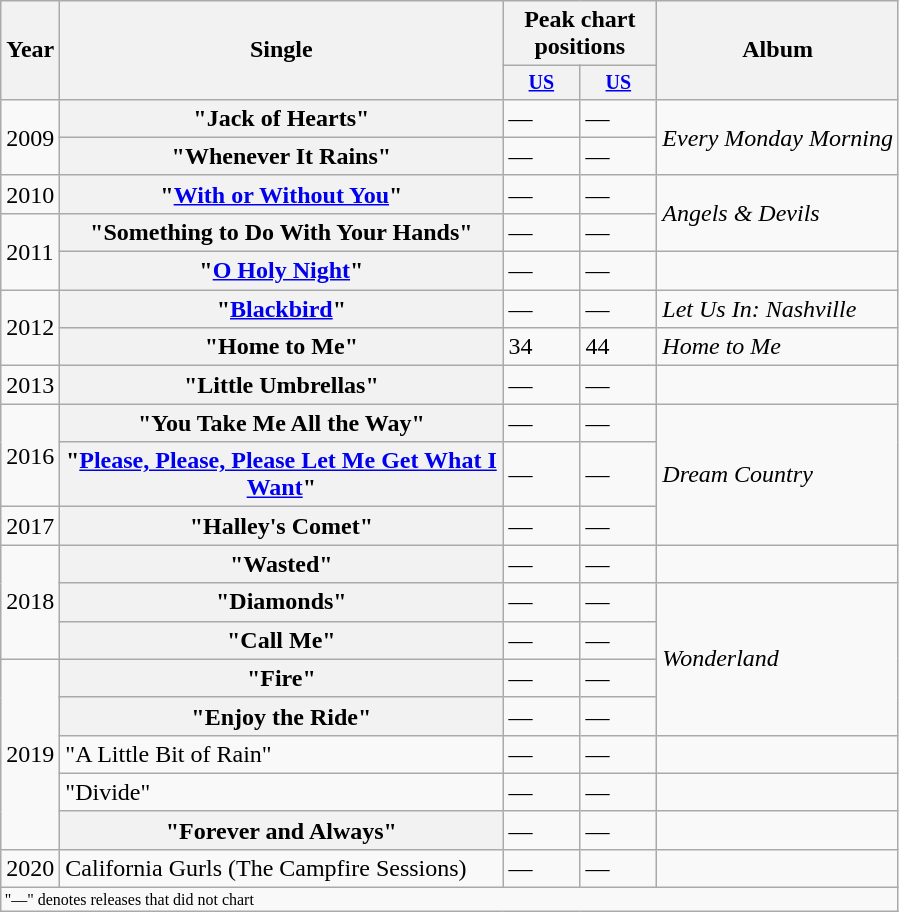<table class="wikitable plainrowheaders">
<tr>
<th rowspan="2">Year</th>
<th rowspan="2" style="width:18em;">Single</th>
<th colspan="2">Peak chart<br>positions</th>
<th rowspan="2">Album</th>
</tr>
<tr style="font-size:smaller;">
<th style="width:45px;"><a href='#'>US </a></th>
<th style="width:45px;"><a href='#'>US </a></th>
</tr>
<tr>
<td rowspan="2">2009</td>
<th scope="row">"Jack of Hearts"</th>
<td>—</td>
<td>—</td>
<td rowspan="2"><em>Every Monday Morning</em></td>
</tr>
<tr>
<th scope="row">"Whenever It Rains"</th>
<td>—</td>
<td>—</td>
</tr>
<tr>
<td>2010</td>
<th scope="row">"<a href='#'>With or Without You</a>"</th>
<td>—</td>
<td>—</td>
<td rowspan="2"><em>Angels & Devils</em></td>
</tr>
<tr>
<td rowspan="2">2011</td>
<th scope="row">"Something to Do With Your Hands"</th>
<td>—</td>
<td>—</td>
</tr>
<tr>
<th scope="row">"<a href='#'>O Holy Night</a>"</th>
<td>—</td>
<td>—</td>
<td></td>
</tr>
<tr>
<td rowspan="2">2012</td>
<th scope="row">"<a href='#'>Blackbird</a>"</th>
<td>—</td>
<td>—</td>
<td><em>Let Us In: Nashville</em></td>
</tr>
<tr>
<th scope="row">"Home to Me"</th>
<td>34</td>
<td>44</td>
<td><em>Home to Me</em></td>
</tr>
<tr>
<td>2013</td>
<th scope="row">"Little Umbrellas"</th>
<td>—</td>
<td>—</td>
<td></td>
</tr>
<tr>
<td rowspan="2">2016</td>
<th scope="row">"You Take Me All the Way"</th>
<td>—</td>
<td>—</td>
<td rowspan="3"><em>Dream Country</em></td>
</tr>
<tr>
<th scope="row">"<a href='#'>Please, Please, Please Let Me Get What I Want</a>"</th>
<td>—</td>
<td>—</td>
</tr>
<tr>
<td>2017</td>
<th scope="row">"Halley's Comet"</th>
<td>—</td>
<td>—</td>
</tr>
<tr>
<td rowspan="3">2018</td>
<th scope="row">"Wasted"</th>
<td>—</td>
<td>—</td>
<td></td>
</tr>
<tr>
<th scope="row">"Diamonds"</th>
<td>—</td>
<td>—</td>
<td rowspan="4"><em>Wonderland</em></td>
</tr>
<tr>
<th scope="row">"Call Me"</th>
<td>—</td>
<td>—</td>
</tr>
<tr>
<td rowspan="5">2019</td>
<th scope="row">"Fire"</th>
<td>—</td>
<td>—</td>
</tr>
<tr>
<th scope="row">"Enjoy the Ride"</th>
<td>—</td>
<td>—</td>
</tr>
<tr>
<td>"A Little Bit of Rain"</td>
<td>—</td>
<td>—</td>
<td></td>
</tr>
<tr>
<td>"Divide" </td>
<td>—</td>
<td>—</td>
<td></td>
</tr>
<tr>
<th scope="row">"Forever and Always" </th>
<td>—</td>
<td>—</td>
<td></td>
</tr>
<tr>
<td>2020</td>
<td>California Gurls (The Campfire Sessions)</td>
<td>—</td>
<td>—</td>
<td></td>
</tr>
<tr>
<td colspan="5" style="font-size:8pt">"—" denotes releases that did not chart</td>
</tr>
</table>
